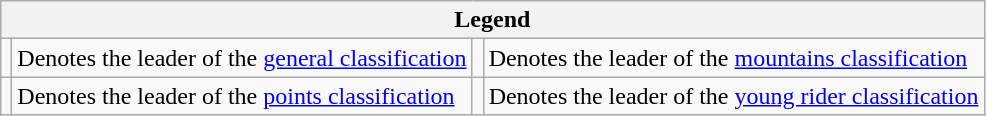<table class="wikitable">
<tr>
<th colspan="4">Legend</th>
</tr>
<tr>
<td></td>
<td>Denotes the leader of the <a href='#'>general classification</a></td>
<td></td>
<td>Denotes the leader of the <a href='#'>mountains classification</a></td>
</tr>
<tr>
<td></td>
<td>Denotes the leader of the <a href='#'>points classification</a></td>
<td></td>
<td>Denotes the leader of the <a href='#'>young rider classification</a></td>
</tr>
</table>
